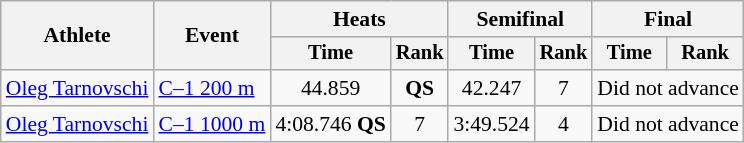<table class="wikitable" style="text-align:center; font-size:90%">
<tr>
<th rowspan=2>Athlete</th>
<th rowspan=2>Event</th>
<th colspan=2>Heats</th>
<th colspan=2>Semifinal</th>
<th colspan=2>Final</th>
</tr>
<tr style="font-size:95%">
<th>Time</th>
<th>Rank</th>
<th>Time</th>
<th>Rank</th>
<th>Time</th>
<th>Rank</th>
</tr>
<tr>
<td align=left><a href='#'>Oleg Tarnovschi</a></td>
<td align=left><a href='#'>C–1 200 m</a></td>
<td>44.859</td>
<td><strong>QS</strong></td>
<td>42.247</td>
<td>7</td>
<td colspan=2>Did not advance</td>
</tr>
<tr>
<td align=left><a href='#'>Oleg Tarnovschi</a></td>
<td align=left><a href='#'>C–1 1000 m</a></td>
<td>4:08.746 <strong>QS</strong></td>
<td>7</td>
<td>3:49.524</td>
<td>4</td>
<td colspan=2>Did not advance</td>
</tr>
</table>
